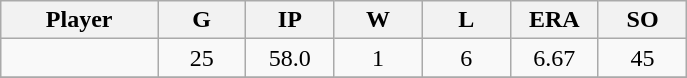<table class="wikitable sortable">
<tr>
<th bgcolor="#DDDDFF" width="16%">Player</th>
<th bgcolor="#DDDDFF" width="9%">G</th>
<th bgcolor="#DDDDFF" width="9%">IP</th>
<th bgcolor="#DDDDFF" width="9%">W</th>
<th bgcolor="#DDDDFF" width="9%">L</th>
<th bgcolor="#DDDDFF" width="9%">ERA</th>
<th bgcolor="#DDDDFF" width="9%">SO</th>
</tr>
<tr align="center">
<td></td>
<td>25</td>
<td>58.0</td>
<td>1</td>
<td>6</td>
<td>6.67</td>
<td>45</td>
</tr>
<tr align="center">
</tr>
</table>
